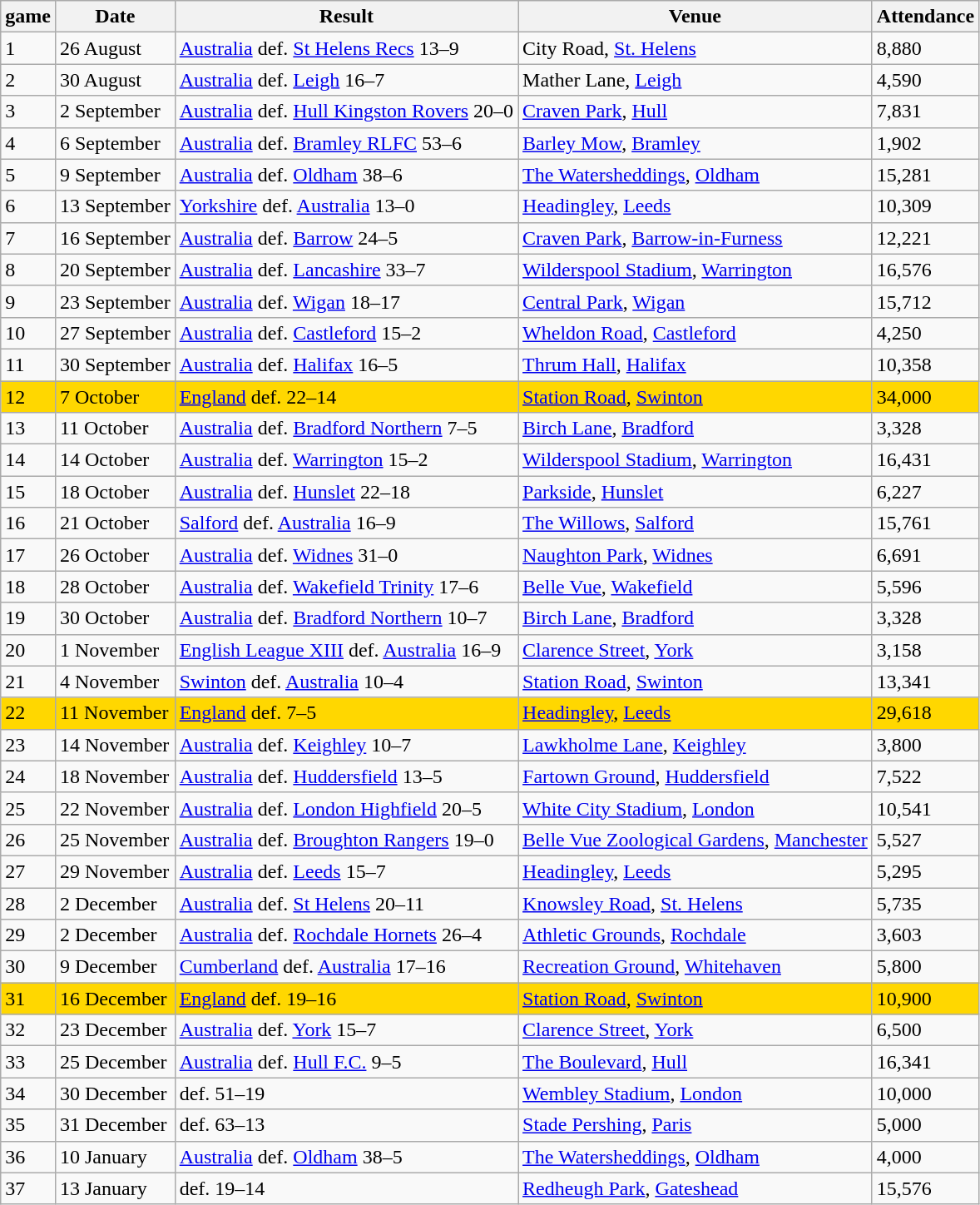<table class="wikitable">
<tr>
<th>game</th>
<th>Date</th>
<th>Result</th>
<th>Venue</th>
<th>Attendance</th>
</tr>
<tr>
<td>1</td>
<td>26 August</td>
<td> <a href='#'>Australia</a> def.  <a href='#'>St Helens Recs</a> 13–9</td>
<td>City Road, <a href='#'>St. Helens</a></td>
<td>8,880</td>
</tr>
<tr>
<td>2</td>
<td>30 August</td>
<td> <a href='#'>Australia</a> def.  <a href='#'>Leigh</a> 16–7</td>
<td>Mather Lane, <a href='#'>Leigh</a></td>
<td>4,590</td>
</tr>
<tr>
<td>3</td>
<td>2 September</td>
<td> <a href='#'>Australia</a> def.  <a href='#'>Hull Kingston Rovers</a> 20–0</td>
<td><a href='#'>Craven Park</a>, <a href='#'>Hull</a></td>
<td>7,831</td>
</tr>
<tr>
<td>4</td>
<td>6 September</td>
<td> <a href='#'>Australia</a> def.  <a href='#'>Bramley RLFC</a> 53–6</td>
<td><a href='#'>Barley Mow</a>, <a href='#'>Bramley</a></td>
<td>1,902</td>
</tr>
<tr>
<td>5</td>
<td>9 September</td>
<td> <a href='#'>Australia</a> def.  <a href='#'>Oldham</a> 38–6</td>
<td><a href='#'>The Watersheddings</a>, <a href='#'>Oldham</a></td>
<td>15,281</td>
</tr>
<tr>
<td>6</td>
<td>13 September</td>
<td> <a href='#'>Yorkshire</a> def.  <a href='#'>Australia</a> 13–0</td>
<td><a href='#'>Headingley</a>, <a href='#'>Leeds</a></td>
<td>10,309</td>
</tr>
<tr>
<td>7</td>
<td>16 September</td>
<td> <a href='#'>Australia</a> def.  <a href='#'>Barrow</a> 24–5</td>
<td><a href='#'>Craven Park</a>, <a href='#'>Barrow-in-Furness</a></td>
<td>12,221</td>
</tr>
<tr>
<td>8</td>
<td>20 September</td>
<td> <a href='#'>Australia</a> def.  <a href='#'>Lancashire</a> 33–7</td>
<td><a href='#'>Wilderspool Stadium</a>, <a href='#'>Warrington</a></td>
<td>16,576</td>
</tr>
<tr>
<td>9</td>
<td>23 September</td>
<td> <a href='#'>Australia</a> def.  <a href='#'>Wigan</a> 18–17</td>
<td><a href='#'>Central Park</a>, <a href='#'>Wigan</a></td>
<td>15,712</td>
</tr>
<tr>
<td>10</td>
<td>27 September</td>
<td> <a href='#'>Australia</a> def.  <a href='#'>Castleford</a> 15–2</td>
<td><a href='#'>Wheldon Road</a>, <a href='#'>Castleford</a></td>
<td>4,250</td>
</tr>
<tr>
<td>11</td>
<td>30 September</td>
<td> <a href='#'>Australia</a> def.  <a href='#'>Halifax</a> 16–5</td>
<td><a href='#'>Thrum Hall</a>, <a href='#'>Halifax</a></td>
<td>10,358</td>
</tr>
<tr bgcolor=Gold>
<td>12</td>
<td>7 October</td>
<td> <a href='#'>England</a> def.  22–14</td>
<td><a href='#'>Station Road</a>, <a href='#'>Swinton</a></td>
<td>34,000</td>
</tr>
<tr>
<td>13</td>
<td>11 October</td>
<td> <a href='#'>Australia</a> def.  <a href='#'>Bradford Northern</a> 7–5</td>
<td><a href='#'>Birch Lane</a>, <a href='#'>Bradford</a></td>
<td>3,328</td>
</tr>
<tr>
<td>14</td>
<td>14 October</td>
<td> <a href='#'>Australia</a> def.  <a href='#'>Warrington</a> 15–2</td>
<td><a href='#'>Wilderspool Stadium</a>, <a href='#'>Warrington</a></td>
<td>16,431</td>
</tr>
<tr>
<td>15</td>
<td>18 October</td>
<td> <a href='#'>Australia</a> def.  <a href='#'>Hunslet</a> 22–18</td>
<td><a href='#'>Parkside</a>, <a href='#'>Hunslet</a></td>
<td>6,227</td>
</tr>
<tr>
<td>16</td>
<td>21 October</td>
<td> <a href='#'>Salford</a> def.  <a href='#'>Australia</a> 16–9</td>
<td><a href='#'>The Willows</a>, <a href='#'>Salford</a></td>
<td>15,761</td>
</tr>
<tr>
<td>17</td>
<td>26 October</td>
<td> <a href='#'>Australia</a> def.  <a href='#'>Widnes</a> 31–0</td>
<td><a href='#'>Naughton Park</a>, <a href='#'>Widnes</a></td>
<td>6,691</td>
</tr>
<tr>
<td>18</td>
<td>28 October</td>
<td> <a href='#'>Australia</a> def.  <a href='#'>Wakefield Trinity</a> 17–6</td>
<td><a href='#'>Belle Vue</a>, <a href='#'>Wakefield</a></td>
<td>5,596</td>
</tr>
<tr>
<td>19</td>
<td>30 October</td>
<td> <a href='#'>Australia</a> def.  <a href='#'>Bradford Northern</a> 10–7</td>
<td><a href='#'>Birch Lane</a>, <a href='#'>Bradford</a></td>
<td>3,328</td>
</tr>
<tr>
<td>20</td>
<td>1 November</td>
<td> <a href='#'>English League XIII</a> def.  <a href='#'>Australia</a> 16–9</td>
<td><a href='#'>Clarence Street</a>, <a href='#'>York</a></td>
<td>3,158</td>
</tr>
<tr>
<td>21</td>
<td>4 November</td>
<td> <a href='#'>Swinton</a> def.  <a href='#'>Australia</a> 10–4</td>
<td><a href='#'>Station Road</a>, <a href='#'>Swinton</a></td>
<td>13,341</td>
</tr>
<tr bgcolor=Gold>
<td>22</td>
<td>11 November</td>
<td> <a href='#'>England</a> def.  7–5</td>
<td><a href='#'>Headingley</a>, <a href='#'>Leeds</a></td>
<td>29,618</td>
</tr>
<tr>
<td>23</td>
<td>14 November</td>
<td> <a href='#'>Australia</a> def.  <a href='#'>Keighley</a> 10–7</td>
<td><a href='#'>Lawkholme Lane</a>, <a href='#'>Keighley</a></td>
<td>3,800</td>
</tr>
<tr>
<td>24</td>
<td>18 November</td>
<td> <a href='#'>Australia</a> def.  <a href='#'>Huddersfield</a> 13–5</td>
<td><a href='#'>Fartown Ground</a>, <a href='#'>Huddersfield</a></td>
<td>7,522</td>
</tr>
<tr>
<td>25</td>
<td>22 November</td>
<td> <a href='#'>Australia</a> def.  <a href='#'>London Highfield</a> 20–5</td>
<td><a href='#'>White City Stadium</a>, <a href='#'>London</a></td>
<td>10,541</td>
</tr>
<tr>
<td>26</td>
<td>25 November</td>
<td> <a href='#'>Australia</a> def.  <a href='#'>Broughton Rangers</a> 19–0</td>
<td><a href='#'>Belle Vue Zoological Gardens</a>, <a href='#'>Manchester</a></td>
<td>5,527</td>
</tr>
<tr>
<td>27</td>
<td>29 November</td>
<td> <a href='#'>Australia</a> def.  <a href='#'>Leeds</a> 15–7</td>
<td><a href='#'>Headingley</a>, <a href='#'>Leeds</a></td>
<td>5,295</td>
</tr>
<tr>
<td>28</td>
<td>2 December</td>
<td> <a href='#'>Australia</a> def.  <a href='#'>St Helens</a> 20–11</td>
<td><a href='#'>Knowsley Road</a>, <a href='#'>St. Helens</a></td>
<td>5,735</td>
</tr>
<tr>
<td>29</td>
<td>2 December</td>
<td> <a href='#'>Australia</a> def.  <a href='#'>Rochdale Hornets</a> 26–4</td>
<td><a href='#'>Athletic Grounds</a>, <a href='#'>Rochdale</a></td>
<td>3,603</td>
</tr>
<tr>
<td>30</td>
<td>9 December</td>
<td> <a href='#'>Cumberland</a> def.  <a href='#'>Australia</a> 17–16</td>
<td><a href='#'>Recreation Ground</a>, <a href='#'>Whitehaven</a></td>
<td>5,800</td>
</tr>
<tr bgcolor=Gold>
<td>31</td>
<td>16 December</td>
<td> <a href='#'>England</a> def.  19–16</td>
<td><a href='#'>Station Road</a>, <a href='#'>Swinton</a></td>
<td>10,900</td>
</tr>
<tr>
<td>32</td>
<td>23 December</td>
<td> <a href='#'>Australia</a> def.  <a href='#'>York</a> 15–7</td>
<td><a href='#'>Clarence Street</a>, <a href='#'>York</a></td>
<td>6,500</td>
</tr>
<tr>
<td>33</td>
<td>25 December</td>
<td> <a href='#'>Australia</a> def.  <a href='#'>Hull F.C.</a> 9–5</td>
<td><a href='#'>The Boulevard</a>, <a href='#'>Hull</a></td>
<td>16,341</td>
</tr>
<tr>
<td>34</td>
<td>30 December</td>
<td> def.  51–19</td>
<td><a href='#'>Wembley Stadium</a>, <a href='#'>London</a></td>
<td>10,000</td>
</tr>
<tr>
<td>35</td>
<td>31 December</td>
<td> def.  63–13</td>
<td><a href='#'>Stade Pershing</a>, <a href='#'>Paris</a></td>
<td>5,000</td>
</tr>
<tr>
<td>36</td>
<td>10 January</td>
<td> <a href='#'>Australia</a> def.  <a href='#'>Oldham</a> 38–5</td>
<td><a href='#'>The Watersheddings</a>, <a href='#'>Oldham</a></td>
<td>4,000</td>
</tr>
<tr>
<td>37</td>
<td>13 January</td>
<td> def.  19–14</td>
<td><a href='#'>Redheugh Park</a>, <a href='#'>Gateshead</a></td>
<td>15,576</td>
</tr>
</table>
